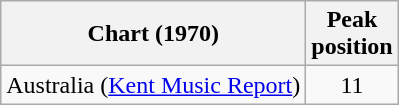<table class="wikitable">
<tr>
<th>Chart (1970)</th>
<th>Peak<br>position</th>
</tr>
<tr>
<td>Australia (<a href='#'>Kent Music Report</a>)</td>
<td style="text-align:center;">11</td>
</tr>
</table>
